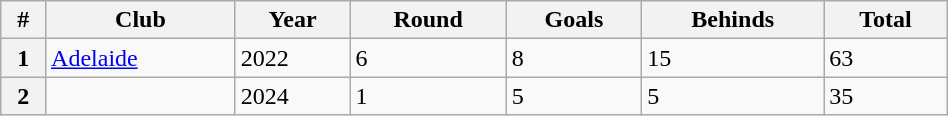<table class="wikitable" style="width:50%">
<tr>
<th>#</th>
<th>Club</th>
<th>Year</th>
<th>Round</th>
<th>Goals</th>
<th>Behinds</th>
<th>Total</th>
</tr>
<tr>
<th>1</th>
<td><a href='#'>Adelaide</a></td>
<td>2022</td>
<td>6</td>
<td>8</td>
<td>15</td>
<td>63</td>
</tr>
<tr>
<th>2</th>
<td></td>
<td>2024</td>
<td>1</td>
<td>5</td>
<td>5</td>
<td>35</td>
</tr>
</table>
